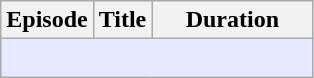<table class="wikitable">
<tr>
<th style="width: 30px;">Episode</th>
<th>Title</th>
<th style="width: 100px;">Duration</th>
</tr>
<tr>
<td colspan="6" style="background:#e6e9ff;"><br>











 
</td>
</tr>
</table>
